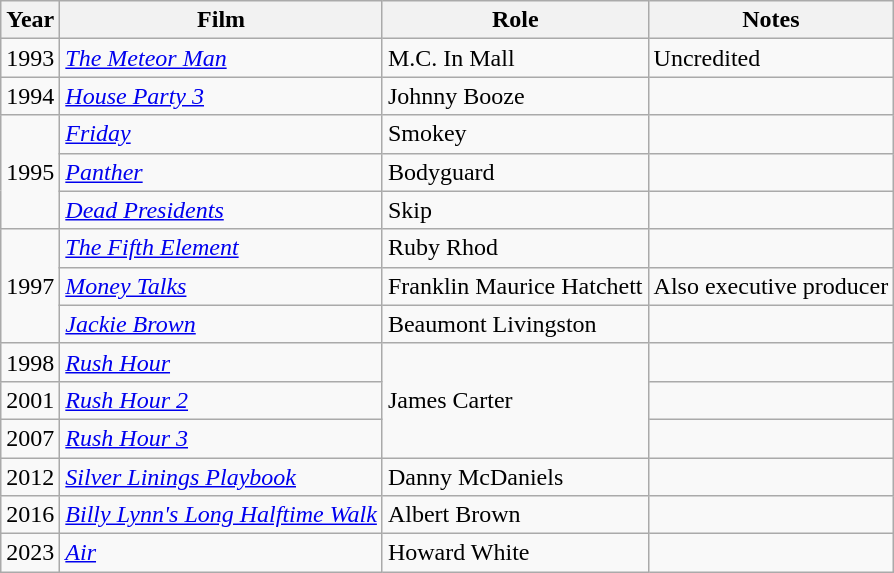<table class="wikitable sortable">
<tr>
<th>Year</th>
<th>Film</th>
<th>Role</th>
<th>Notes</th>
</tr>
<tr>
<td>1993</td>
<td><em><a href='#'>The Meteor Man</a></em></td>
<td>M.C. In Mall</td>
<td>Uncredited</td>
</tr>
<tr>
<td>1994</td>
<td><em><a href='#'>House Party 3</a></em></td>
<td>Johnny Booze</td>
<td></td>
</tr>
<tr>
<td rowspan="3">1995</td>
<td><em><a href='#'>Friday</a></em></td>
<td>Smokey</td>
<td></td>
</tr>
<tr>
<td><em><a href='#'>Panther</a></em></td>
<td>Bodyguard</td>
<td></td>
</tr>
<tr>
<td><em><a href='#'>Dead Presidents</a></em></td>
<td>Skip</td>
<td></td>
</tr>
<tr>
<td rowspan="3">1997</td>
<td><em><a href='#'>The Fifth Element</a></em></td>
<td>Ruby Rhod</td>
<td></td>
</tr>
<tr>
<td><em><a href='#'>Money Talks</a></em></td>
<td>Franklin Maurice Hatchett</td>
<td>Also executive producer</td>
</tr>
<tr>
<td><em><a href='#'>Jackie Brown</a></em></td>
<td>Beaumont Livingston</td>
<td></td>
</tr>
<tr>
<td>1998</td>
<td><em><a href='#'>Rush Hour</a></em></td>
<td rowspan="3">James Carter</td>
<td></td>
</tr>
<tr>
<td>2001</td>
<td><em><a href='#'>Rush Hour 2</a></em></td>
<td></td>
</tr>
<tr>
<td>2007</td>
<td><em><a href='#'>Rush Hour 3</a></em></td>
<td></td>
</tr>
<tr>
<td>2012</td>
<td><em><a href='#'>Silver Linings Playbook</a></em></td>
<td>Danny McDaniels</td>
<td></td>
</tr>
<tr>
<td>2016</td>
<td><em><a href='#'>Billy Lynn's Long Halftime Walk</a></em></td>
<td>Albert Brown</td>
<td></td>
</tr>
<tr>
<td>2023</td>
<td><em><a href='#'>Air</a></em></td>
<td>Howard White</td>
<td></td>
</tr>
</table>
